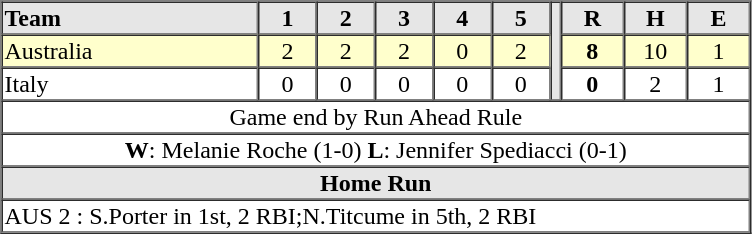<table border=1 cellspacing=0 width=501 style="margin-left:3em;">
<tr style="text-align:center; background-color:#e6e6e6;">
<th align=left width=159>Team</th>
<th width=33>1</th>
<th width=33>2</th>
<th width=33>3</th>
<th width=33>4</th>
<th width=33>5</th>
<th rowspan="3" width=3></th>
<th width=36>R</th>
<th width=36>H</th>
<th width=36>E</th>
</tr>
<tr style="text-align:center;" bgcolor="#ffffcc">
<td align=left> Australia</td>
<td>2</td>
<td>2</td>
<td>2</td>
<td>0</td>
<td>2</td>
<td><strong>8</strong></td>
<td>10</td>
<td>1</td>
</tr>
<tr style="text-align:center;">
<td align=left> Italy</td>
<td>0</td>
<td>0</td>
<td>0</td>
<td>0</td>
<td>0</td>
<td><strong>0</strong></td>
<td>2</td>
<td>1</td>
</tr>
<tr style="text-align:center;">
<td colspan=13>Game end by Run Ahead Rule</td>
</tr>
<tr style="text-align:center;">
<td colspan=13><strong>W</strong>: Melanie Roche (1-0) <strong>L</strong>: Jennifer Spediacci (0-1)</td>
</tr>
<tr style="text-align:center; background-color:#e6e6e6;">
<th colspan=13>Home Run</th>
</tr>
<tr style="text-align:left;">
<td colspan=13>AUS 2 : S.Porter in 1st, 2 RBI;N.Titcume in 5th, 2 RBI</td>
</tr>
</table>
